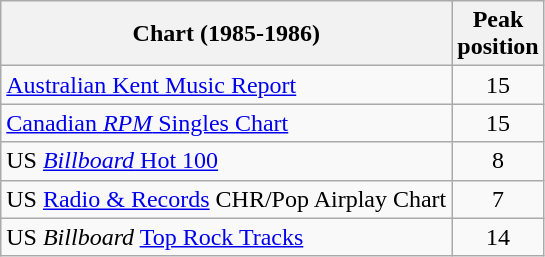<table class="wikitable sortable">
<tr>
<th>Chart (1985-1986)</th>
<th>Peak<br>position</th>
</tr>
<tr>
<td><a href='#'>Australian Kent Music Report</a></td>
<td style="text-align:center;">15</td>
</tr>
<tr>
<td><a href='#'>Canadian <em>RPM</em> Singles Chart</a></td>
<td style="text-align:center;">15</td>
</tr>
<tr>
<td>US <a href='#'><em>Billboard</em> Hot 100</a></td>
<td style="text-align:center;">8</td>
</tr>
<tr>
<td>US <a href='#'>Radio & Records</a> CHR/Pop Airplay Chart</td>
<td align="center">7</td>
</tr>
<tr>
<td>US <em>Billboard</em> <a href='#'>Top Rock Tracks</a></td>
<td style="text-align:center;">14</td>
</tr>
</table>
